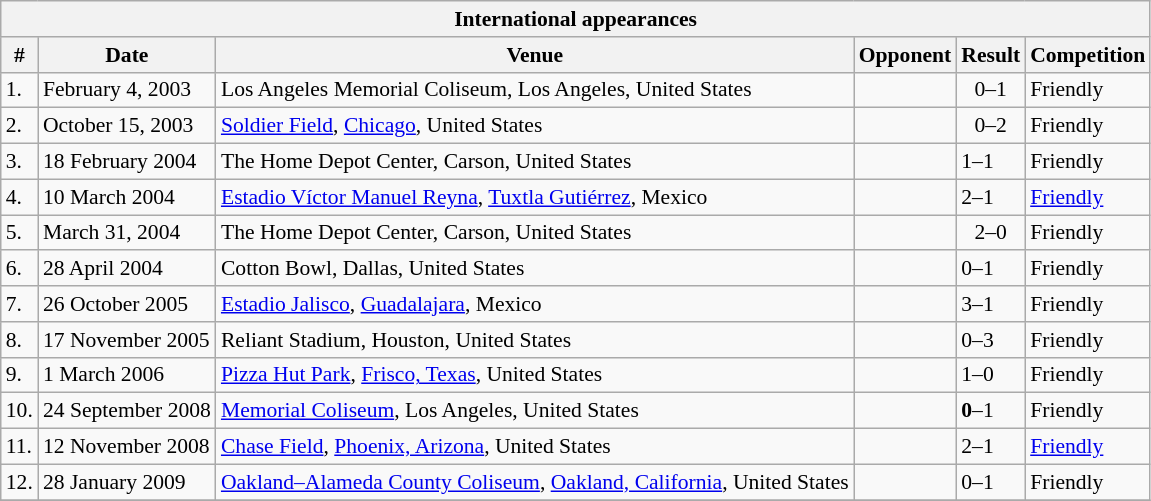<table class="wikitable collapsible collapsed" style="font-size:90%">
<tr>
<th colspan="7"><strong>International appearances</strong></th>
</tr>
<tr>
<th>#</th>
<th>Date</th>
<th>Venue</th>
<th>Opponent</th>
<th>Result</th>
<th>Competition</th>
</tr>
<tr>
<td>1.</td>
<td>February 4, 2003</td>
<td>Los Angeles Memorial Coliseum, Los Angeles, United States</td>
<td></td>
<td align=center>0–1</td>
<td>Friendly</td>
</tr>
<tr>
<td>2.</td>
<td>October 15, 2003</td>
<td><a href='#'>Soldier Field</a>, <a href='#'>Chicago</a>, United States</td>
<td></td>
<td align=center>0–2</td>
<td>Friendly</td>
</tr>
<tr>
<td>3.</td>
<td>18 February 2004</td>
<td>The Home Depot Center, Carson, United States</td>
<td></td>
<td>1–1</td>
<td>Friendly</td>
</tr>
<tr>
<td>4.</td>
<td>10 March 2004</td>
<td><a href='#'>Estadio Víctor Manuel Reyna</a>, <a href='#'>Tuxtla Gutiérrez</a>, Mexico</td>
<td></td>
<td>2–1</td>
<td><a href='#'>Friendly</a></td>
</tr>
<tr>
<td>5.</td>
<td>March 31, 2004</td>
<td>The Home Depot Center, Carson, United States</td>
<td></td>
<td align=center>2–0</td>
<td>Friendly</td>
</tr>
<tr>
<td>6.</td>
<td>28 April 2004</td>
<td>Cotton Bowl, Dallas, United States</td>
<td></td>
<td>0–1</td>
<td>Friendly</td>
</tr>
<tr>
<td>7.</td>
<td>26 October 2005</td>
<td><a href='#'>Estadio Jalisco</a>, <a href='#'>Guadalajara</a>, Mexico</td>
<td></td>
<td>3–1</td>
<td>Friendly</td>
</tr>
<tr>
<td>8.</td>
<td>17 November 2005</td>
<td>Reliant Stadium, Houston, United States</td>
<td></td>
<td>0–3</td>
<td>Friendly</td>
</tr>
<tr>
<td>9.</td>
<td>1 March 2006</td>
<td><a href='#'>Pizza Hut Park</a>, <a href='#'>Frisco, Texas</a>, United States</td>
<td></td>
<td>1–0</td>
<td>Friendly</td>
</tr>
<tr>
<td>10.</td>
<td>24 September 2008</td>
<td><a href='#'>Memorial Coliseum</a>, Los Angeles, United States</td>
<td></td>
<td><strong>0</strong>–1</td>
<td>Friendly</td>
</tr>
<tr>
<td>11.</td>
<td>12 November 2008</td>
<td><a href='#'>Chase Field</a>, <a href='#'>Phoenix, Arizona</a>, United States</td>
<td></td>
<td>2–1</td>
<td><a href='#'>Friendly</a></td>
</tr>
<tr>
<td>12.</td>
<td>28 January 2009</td>
<td><a href='#'>Oakland–Alameda County Coliseum</a>, <a href='#'>Oakland, California</a>, United States</td>
<td></td>
<td>0–1</td>
<td>Friendly</td>
</tr>
<tr>
</tr>
</table>
